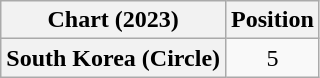<table class="wikitable plainrowheaders" style="text-align:center">
<tr>
<th scope="col">Chart (2023)</th>
<th scope="col">Position</th>
</tr>
<tr>
<th scope="row">South Korea (Circle)</th>
<td>5</td>
</tr>
</table>
